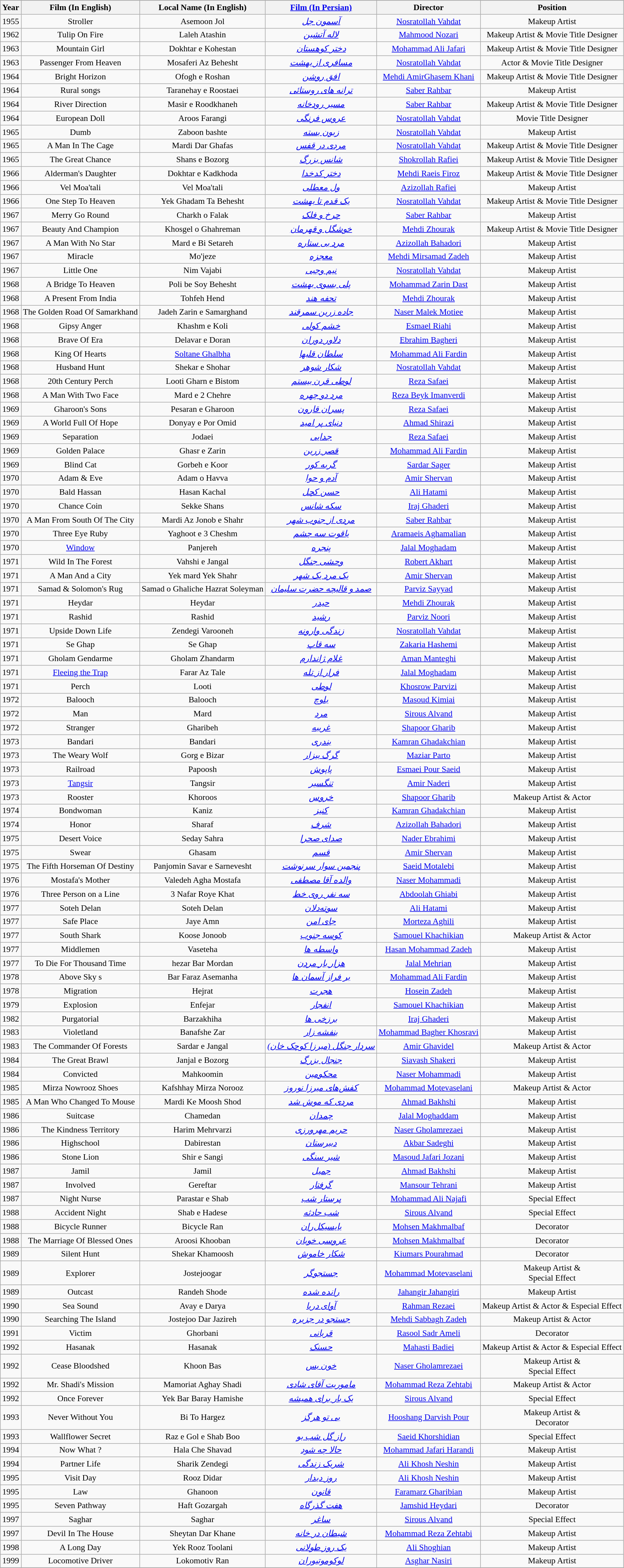<table class="wikitable sortable" style="text-align:center;font-size:90%;">
<tr valign="bottom">
</tr>
<tr>
<th>Year</th>
<th>Film (In English)</th>
<th>Local Name (In English)</th>
<th><a href='#'>Film (In Persian)</a></th>
<th>Director</th>
<th>Position</th>
</tr>
<tr>
<td>1955</td>
<td>Stroller</td>
<td>Asemoon Jol</td>
<td><em><a href='#'>آسمون جل</a></em></td>
<td><a href='#'>Nosratollah Vahdat</a></td>
<td>Makeup Artist</td>
</tr>
<tr>
<td>1962</td>
<td>Tulip On Fire</td>
<td>Laleh Atashin</td>
<td><em><a href='#'>لاله آتشین</a></em></td>
<td><a href='#'>Mahmood Nozari</a></td>
<td>Makeup Artist & Movie Title Designer</td>
</tr>
<tr>
<td>1963</td>
<td>Mountain Girl</td>
<td>Dokhtar e Kohestan</td>
<td><em><a href='#'>دختر کوهستان</a></em></td>
<td><a href='#'>Mohammad Ali Jafari</a></td>
<td>Makeup Artist & Movie Title Designer</td>
</tr>
<tr>
<td>1963</td>
<td>Passenger From Heaven</td>
<td>Mosaferi Az Behesht</td>
<td><em><a href='#'>مسافری از بهشت</a></em></td>
<td><a href='#'>Nosratollah Vahdat</a></td>
<td>Actor & Movie Title Designer</td>
</tr>
<tr>
<td>1964</td>
<td>Bright Horizon</td>
<td>Ofogh e Roshan</td>
<td><em><a href='#'>افق روشن</a></em></td>
<td><a href='#'>Mehdi AmirGhasem Khani</a></td>
<td>Makeup Artist & Movie Title Designer</td>
</tr>
<tr>
<td>1964</td>
<td>Rural songs</td>
<td>Taranehay e Roostaei</td>
<td><em><a href='#'>ترانه های روستائی</a></em></td>
<td><a href='#'>Saber Rahbar</a></td>
<td>Makeup Artist</td>
</tr>
<tr>
<td>1964</td>
<td>River Direction</td>
<td>Masir e Roodkhaneh</td>
<td><em><a href='#'>مسیر رودخانه</a></em></td>
<td><a href='#'>Saber Rahbar</a></td>
<td>Makeup Artist & Movie Title Designer</td>
</tr>
<tr>
<td>1964</td>
<td>European Doll</td>
<td>Aroos Farangi</td>
<td><em><a href='#'>عروس فرنگی</a></em></td>
<td><a href='#'>Nosratollah Vahdat</a></td>
<td>Movie Title Designer</td>
</tr>
<tr>
<td>1965</td>
<td>Dumb</td>
<td>Zaboon bashte</td>
<td><em><a href='#'>زبون بسته</a></em></td>
<td><a href='#'>Nosratollah Vahdat</a></td>
<td>Makeup Artist</td>
</tr>
<tr>
<td>1965</td>
<td>A Man In The Cage</td>
<td>Mardi Dar Ghafas</td>
<td><em><a href='#'>مردی در قفس</a></em></td>
<td><a href='#'>Nosratollah Vahdat</a></td>
<td>Makeup Artist & Movie Title Designer</td>
</tr>
<tr>
<td>1965</td>
<td>The Great Chance</td>
<td>Shans e Bozorg</td>
<td><em><a href='#'>شانس بزرگ</a></em></td>
<td><a href='#'>Shokrollah Rafiei</a></td>
<td>Makeup Artist & Movie Title Designer</td>
</tr>
<tr>
<td>1966</td>
<td>Alderman's Daughter</td>
<td>Dokhtar e Kadkhoda</td>
<td><em><a href='#'>دختر کدخدا</a></em></td>
<td><a href='#'>Mehdi Raeis Firoz</a></td>
<td>Makeup Artist & Movie Title Designer</td>
</tr>
<tr>
<td>1966</td>
<td>Vel Moa'tali</td>
<td>Vel Moa'tali</td>
<td><em><a href='#'>ول معطلی</a></em></td>
<td><a href='#'>Azizollah Rafiei</a></td>
<td>Makeup Artist</td>
</tr>
<tr>
<td>1966</td>
<td>One Step To Heaven</td>
<td>Yek Ghadam Ta Behesht</td>
<td><em><a href='#'>یک قدم تا بهشت</a></em></td>
<td><a href='#'>Nosratollah Vahdat</a></td>
<td>Makeup Artist & Movie Title Designer</td>
</tr>
<tr>
<td>1967</td>
<td>Merry Go Round</td>
<td>Charkh o Falak</td>
<td><em><a href='#'>چرخ و فلک</a></em></td>
<td><a href='#'>Saber Rahbar</a></td>
<td>Makeup Artist</td>
</tr>
<tr>
<td>1967</td>
<td>Beauty And Champion</td>
<td>Khosgel o Ghahreman</td>
<td><em><a href='#'>خوشگل و قهرمان</a></em></td>
<td><a href='#'>Mehdi Zhourak</a></td>
<td>Makeup Artist & Movie Title Designer</td>
</tr>
<tr>
<td>1967</td>
<td>A Man With No Star</td>
<td>Mard e Bi Setareh</td>
<td><em><a href='#'>مرد بی ستاره</a></em></td>
<td><a href='#'>Azizollah Bahadori</a></td>
<td>Makeup Artist</td>
</tr>
<tr>
<td>1967</td>
<td>Miracle</td>
<td>Mo'jeze</td>
<td><em><a href='#'>معجزه</a></em></td>
<td><a href='#'>Mehdi Mirsamad Zadeh</a></td>
<td>Makeup Artist</td>
</tr>
<tr>
<td>1967</td>
<td>Little One</td>
<td>Nim Vajabi</td>
<td><em><a href='#'>نیم وجبی</a></em></td>
<td><a href='#'>Nosratollah Vahdat</a></td>
<td>Makeup Artist</td>
</tr>
<tr>
<td>1968</td>
<td>A Bridge To Heaven</td>
<td>Poli be Soy Behesht</td>
<td><em><a href='#'>پلی بسوی بهشت</a></em></td>
<td><a href='#'>Mohammad Zarin Dast</a></td>
<td>Makeup Artist</td>
</tr>
<tr>
<td>1968</td>
<td>A Present From India</td>
<td>Tohfeh Hend</td>
<td><em><a href='#'>تحفه هند</a></em></td>
<td><a href='#'>Mehdi Zhourak</a></td>
<td>Makeup Artist</td>
</tr>
<tr>
<td>1968</td>
<td>The Golden Road Of Samarkhand</td>
<td>Jadeh Zarin e Samarghand</td>
<td><em><a href='#'>جاده زرین سمرقند</a></em></td>
<td><a href='#'>Naser Malek Motiee</a></td>
<td>Makeup Artist</td>
</tr>
<tr>
<td>1968</td>
<td>Gipsy Anger</td>
<td>Khashm e Koli</td>
<td><em><a href='#'>خشم کولی</a></em></td>
<td><a href='#'>Esmael Riahi</a></td>
<td>Makeup Artist</td>
</tr>
<tr>
<td>1968</td>
<td>Brave Of Era</td>
<td>Delavar e Doran</td>
<td><em><a href='#'>دلاور دوران</a></em></td>
<td><a href='#'>Ebrahim Bagheri</a></td>
<td>Makeup Artist</td>
</tr>
<tr>
<td>1968</td>
<td>King Of Hearts</td>
<td><a href='#'>Soltane Ghalbha</a></td>
<td><em><a href='#'>سلطان قلبها</a></em></td>
<td><a href='#'>Mohammad Ali Fardin</a></td>
<td>Makeup Artist</td>
</tr>
<tr>
<td>1968</td>
<td>Husband Hunt</td>
<td>Shekar e Shohar</td>
<td><em><a href='#'>شکار شوهر</a></em></td>
<td><a href='#'>Nosratollah Vahdat</a></td>
<td>Makeup Artist</td>
</tr>
<tr>
<td>1968</td>
<td>20th Century Perch</td>
<td>Looti Gharn e Bistom</td>
<td><em><a href='#'>لوطی قرن بیستم</a></em></td>
<td><a href='#'>Reza Safaei</a></td>
<td>Makeup Artist</td>
</tr>
<tr>
<td>1968</td>
<td>A Man With Two Face</td>
<td>Mard e 2 Chehre</td>
<td><em><a href='#'>مرد دو چهره</a></em></td>
<td><a href='#'>Reza Beyk Imanverdi</a></td>
<td>Makeup Artist</td>
</tr>
<tr>
<td>1969</td>
<td>Gharoon's Sons</td>
<td>Pesaran e Gharoon</td>
<td><em><a href='#'>پسران قارون</a></em></td>
<td><a href='#'>Reza Safaei</a></td>
<td>Makeup Artist</td>
</tr>
<tr>
<td>1969</td>
<td>A World Full Of Hope</td>
<td>Donyay e Por Omid</td>
<td><em><a href='#'>دنیای پر امید</a></em></td>
<td><a href='#'>Ahmad Shirazi</a></td>
<td>Makeup Artist</td>
</tr>
<tr>
<td>1969</td>
<td>Separation</td>
<td>Jodaei</td>
<td><em><a href='#'>جدایی</a></em></td>
<td><a href='#'>Reza Safaei</a></td>
<td>Makeup Artist</td>
</tr>
<tr>
<td>1969</td>
<td>Golden Palace</td>
<td>Ghasr e Zarin</td>
<td><em><a href='#'>قصر زرین</a></em></td>
<td><a href='#'>Mohammad Ali Fardin</a></td>
<td>Makeup Artist</td>
</tr>
<tr>
<td>1969</td>
<td>Blind Cat</td>
<td>Gorbeh e Koor</td>
<td><em><a href='#'>گربه کور</a></em></td>
<td><a href='#'>Sardar Sager</a></td>
<td>Makeup Artist</td>
</tr>
<tr>
<td>1970</td>
<td>Adam & Eve</td>
<td>Adam o Havva</td>
<td><em><a href='#'>آدم و حوا</a></em></td>
<td><a href='#'>Amir Shervan</a></td>
<td>Makeup Artist</td>
</tr>
<tr>
<td>1970</td>
<td>Bald Hassan</td>
<td>Hasan Kachal</td>
<td><em><a href='#'>حسن کچل</a></em></td>
<td><a href='#'>Ali Hatami</a></td>
<td>Makeup Artist</td>
</tr>
<tr>
<td>1970</td>
<td>Chance Coin</td>
<td>Sekke Shans</td>
<td><em><a href='#'>سکه شانس</a></em></td>
<td><a href='#'>Iraj Ghaderi</a></td>
<td>Makeup Artist</td>
</tr>
<tr>
<td>1970</td>
<td>A Man From South Of The City</td>
<td>Mardi Az Jonob e Shahr</td>
<td><em><a href='#'>مردی از جنوب شهر</a></em></td>
<td><a href='#'>Saber Rahbar</a></td>
<td>Makeup Artist</td>
</tr>
<tr>
<td>1970</td>
<td>Three Eye Ruby</td>
<td>Yaghoot e 3 Cheshm</td>
<td><em><a href='#'>یاقوت سه چشم</a></em></td>
<td><a href='#'>Aramaeis Aghamalian</a></td>
<td>Makeup Artist</td>
</tr>
<tr>
<td>1970</td>
<td><a href='#'>Window</a></td>
<td>Panjereh</td>
<td><em><a href='#'>پنجره</a></em></td>
<td><a href='#'>Jalal Moghadam</a></td>
<td>Makeup Artist</td>
</tr>
<tr>
<td>1971</td>
<td>Wild In The Forest</td>
<td>Vahshi e Jangal</td>
<td><em><a href='#'>وحشی جنگل</a></em></td>
<td><a href='#'>Robert Akhart</a></td>
<td>Makeup Artist</td>
</tr>
<tr>
<td>1971</td>
<td>A Man And a City</td>
<td>Yek mard Yek Shahr</td>
<td><em><a href='#'>یک مرد یک شهر</a></em></td>
<td><a href='#'>Amir Shervan</a></td>
<td>Makeup Artist</td>
</tr>
<tr>
<td>1971</td>
<td>Samad & Solomon's Rug</td>
<td>Samad o Ghaliche Hazrat Soleyman</td>
<td><em><a href='#'>صمد و قالیچه حضرت سلیمان</a></em></td>
<td><a href='#'>Parviz Sayyad</a></td>
<td>Makeup Artist</td>
</tr>
<tr>
<td>1971</td>
<td>Heydar</td>
<td>Heydar</td>
<td><em><a href='#'>حیدر</a></em></td>
<td><a href='#'>Mehdi Zhourak</a></td>
<td>Makeup Artist</td>
</tr>
<tr>
<td>1971</td>
<td>Rashid</td>
<td>Rashid</td>
<td><em><a href='#'>رشید</a></em></td>
<td><a href='#'>Parviz Noori</a></td>
<td>Makeup Artist</td>
</tr>
<tr>
<td>1971</td>
<td>Upside Down Life</td>
<td>Zendegi Varooneh</td>
<td><em><a href='#'>زندگی وارونه</a></em></td>
<td><a href='#'>Nosratollah Vahdat</a></td>
<td>Makeup Artist</td>
</tr>
<tr>
<td>1971</td>
<td>Se Ghap</td>
<td>Se Ghap</td>
<td><em><a href='#'>سه قاپ</a></em></td>
<td><a href='#'>Zakaria Hashemi</a></td>
<td>Makeup Artist</td>
</tr>
<tr>
<td>1971</td>
<td>Gholam Gendarme</td>
<td>Gholam Zhandarm</td>
<td><em><a href='#'>غلام ژاندارم</a></em></td>
<td><a href='#'>Aman Manteghi</a></td>
<td>Makeup Artist</td>
</tr>
<tr>
<td>1971</td>
<td><a href='#'>Fleeing the Trap</a></td>
<td>Farar Az Tale</td>
<td><em><a href='#'>فرار از تله</a></em></td>
<td><a href='#'>Jalal Moghadam</a></td>
<td>Makeup Artist</td>
</tr>
<tr>
<td>1971</td>
<td>Perch</td>
<td>Looti</td>
<td><em><a href='#'>لوطی</a></em></td>
<td><a href='#'>Khosrow Parvizi</a></td>
<td>Makeup Artist</td>
</tr>
<tr>
<td>1972</td>
<td>Balooch</td>
<td>Balooch</td>
<td><em><a href='#'>بلوچ</a></em></td>
<td><a href='#'>Masoud Kimiai</a></td>
<td>Makeup Artist</td>
</tr>
<tr>
<td>1972</td>
<td>Man</td>
<td>Mard</td>
<td><em><a href='#'>مرد</a></em></td>
<td><a href='#'>Sirous Alvand</a></td>
<td>Makeup Artist</td>
</tr>
<tr>
<td>1972</td>
<td>Stranger</td>
<td>Gharibeh</td>
<td><em><a href='#'>غریبه</a></em></td>
<td><a href='#'>Shapoor Gharib</a></td>
<td>Makeup Artist</td>
</tr>
<tr>
<td>1973</td>
<td>Bandari</td>
<td>Bandari</td>
<td><em><a href='#'>بندری</a></em></td>
<td><a href='#'>Kamran Ghadakchian</a></td>
<td>Makeup Artist</td>
</tr>
<tr>
<td>1973</td>
<td>The Weary Wolf</td>
<td>Gorg e Bizar</td>
<td><em><a href='#'>گرگ بیزار</a></em></td>
<td><a href='#'>Maziar Parto</a></td>
<td>Makeup Artist</td>
</tr>
<tr>
<td>1973</td>
<td>Railroad</td>
<td>Papoosh</td>
<td><em><a href='#'>پاپوش</a></em></td>
<td><a href='#'>Esmaei Pour Saeid</a></td>
<td>Makeup Artist</td>
</tr>
<tr>
<td>1973</td>
<td><a href='#'>Tangsir</a></td>
<td>Tangsir</td>
<td><em><a href='#'>تنگسیر</a></em></td>
<td><a href='#'>Amir Naderi</a></td>
<td>Makeup Artist</td>
</tr>
<tr>
<td>1973</td>
<td>Rooster</td>
<td>Khoroos</td>
<td><em><a href='#'>خروس</a></em></td>
<td><a href='#'>Shapoor Gharib</a></td>
<td>Makeup Artist & Actor</td>
</tr>
<tr>
<td>1974</td>
<td>Bondwoman</td>
<td>Kaniz</td>
<td><em><a href='#'>کنیز</a></em></td>
<td><a href='#'>Kamran Ghadakchian</a></td>
<td>Makeup Artist</td>
</tr>
<tr>
<td>1974</td>
<td>Honor</td>
<td>Sharaf</td>
<td><em><a href='#'>شرف</a></em></td>
<td><a href='#'>Azizollah Bahadori</a></td>
<td>Makeup Artist</td>
</tr>
<tr>
<td>1975</td>
<td>Desert Voice</td>
<td>Seday Sahra</td>
<td><em><a href='#'>صدای صحرا</a></em></td>
<td><a href='#'>Nader Ebrahimi</a></td>
<td>Makeup Artist</td>
</tr>
<tr>
<td>1975</td>
<td>Swear</td>
<td>Ghasam</td>
<td><em><a href='#'>قسم</a></em></td>
<td><a href='#'>Amir Shervan</a></td>
<td>Makeup Artist</td>
</tr>
<tr>
<td>1975</td>
<td>The Fifth Horseman Of Destiny</td>
<td>Panjomin Savar e Sarnevesht</td>
<td><em><a href='#'>پنجمین سوار سرنوشت</a></em></td>
<td><a href='#'>Saeid Motalebi</a></td>
<td>Makeup Artist</td>
</tr>
<tr>
<td>1976</td>
<td>Mostafa's Mother</td>
<td>Valedeh Agha Mostafa</td>
<td><em><a href='#'>والده آقا مصطفی</a></em></td>
<td><a href='#'>Naser Mohammadi</a></td>
<td>Makeup Artist</td>
</tr>
<tr>
<td>1976</td>
<td>Three Person on a Line</td>
<td>3 Nafar Roye Khat</td>
<td><em><a href='#'>سه نفر روی خط</a></em></td>
<td><a href='#'>Abdoolah Ghiabi</a></td>
<td>Makeup Artist</td>
</tr>
<tr>
<td>1977</td>
<td>Soteh Delan</td>
<td>Soteh Delan</td>
<td><em><a href='#'>سوته‌دلان</a></em></td>
<td><a href='#'>Ali Hatami</a></td>
<td>Makeup Artist</td>
</tr>
<tr>
<td>1977</td>
<td>Safe Place</td>
<td>Jaye Amn</td>
<td><em><a href='#'>جای امن</a></em></td>
<td><a href='#'>Morteza Aghili</a></td>
<td>Makeup Artist</td>
</tr>
<tr>
<td>1977</td>
<td>South Shark</td>
<td>Koose Jonoob</td>
<td><em><a href='#'>کوسه جنوب</a></em></td>
<td><a href='#'>Samouel Khachikian</a></td>
<td>Makeup Artist & Actor</td>
</tr>
<tr>
<td>1977</td>
<td>Middlemen</td>
<td>Vaseteha</td>
<td><em><a href='#'>واسطه ها</a></em></td>
<td><a href='#'>Hasan Mohammad Zadeh</a></td>
<td>Makeup Artist</td>
</tr>
<tr>
<td>1977</td>
<td>To Die For Thousand Time</td>
<td>hezar Bar Mordan</td>
<td><em><a href='#'>هزار بار مردن</a></em></td>
<td><a href='#'>Jalal Mehrian</a></td>
<td>Makeup Artist</td>
</tr>
<tr>
<td>1978</td>
<td>Above Sky s</td>
<td>Bar Faraz Asemanha</td>
<td><em><a href='#'>بر فراز آسمان ها</a></em></td>
<td><a href='#'>Mohammad Ali Fardin</a></td>
<td>Makeup Artist</td>
</tr>
<tr>
<td>1978</td>
<td>Migration</td>
<td>Hejrat</td>
<td><em><a href='#'>هجرت</a></em></td>
<td><a href='#'>Hosein Zadeh</a></td>
<td>Makeup Artist</td>
</tr>
<tr>
<td>1979</td>
<td>Explosion</td>
<td>Enfejar</td>
<td><em><a href='#'>انفجار</a></em></td>
<td><a href='#'>Samouel Khachikian</a></td>
<td>Makeup Artist</td>
</tr>
<tr>
<td>1982</td>
<td>Purgatorial</td>
<td>Barzakhiha</td>
<td><em><a href='#'>برزخی ها</a></em></td>
<td><a href='#'>Iraj Ghaderi</a></td>
<td>Makeup Artist</td>
</tr>
<tr>
<td>1983</td>
<td>Violetland</td>
<td>Banafshe Zar</td>
<td><em><a href='#'>بنفشه زار</a></em></td>
<td><a href='#'>Mohammad Bagher Khosravi</a></td>
<td>Makeup Artist</td>
</tr>
<tr>
<td>1983</td>
<td>The Commander Of Forests</td>
<td>Sardar e Jangal</td>
<td><em><a href='#'>سردار جنگل (میرزا کوچک خان)</a></em></td>
<td><a href='#'>Amir Ghavidel</a></td>
<td>Makeup Artist & Actor</td>
</tr>
<tr>
<td>1984</td>
<td>The Great Brawl</td>
<td>Janjal e Bozorg</td>
<td><em><a href='#'>جنجال بزرگ</a></em></td>
<td><a href='#'>Siavash Shakeri</a></td>
<td>Makeup Artist</td>
</tr>
<tr>
<td>1984</td>
<td>Convicted</td>
<td>Mahkoomin</td>
<td><em><a href='#'>محکومین</a></em></td>
<td><a href='#'>Naser Mohammadi</a></td>
<td>Makeup Artist</td>
</tr>
<tr>
<td>1985</td>
<td>Mirza Nowrooz Shoes</td>
<td>Kafshhay Mirza Norooz</td>
<td><em><a href='#'>کفش‌های میرزا نوروز</a></em></td>
<td><a href='#'>Mohammad Motevaselani</a></td>
<td>Makeup Artist & Actor</td>
</tr>
<tr>
<td>1985</td>
<td>A Man Who Changed To Mouse</td>
<td>Mardi Ke Moosh Shod</td>
<td><em><a href='#'>مردی که موش شد</a></em></td>
<td><a href='#'>Ahmad Bakhshi</a></td>
<td>Makeup Artist</td>
</tr>
<tr>
<td>1986</td>
<td>Suitcase</td>
<td>Chamedan</td>
<td><em><a href='#'>چمدان</a></em></td>
<td><a href='#'>Jalal Moghaddam</a></td>
<td>Makeup Artist</td>
</tr>
<tr>
<td>1986</td>
<td>The Kindness Territory</td>
<td>Harim Mehrvarzi</td>
<td><em><a href='#'>حریم مهرورزی</a></em></td>
<td><a href='#'>Naser Gholamrezaei</a></td>
<td>Makeup Artist</td>
</tr>
<tr>
<td>1986</td>
<td>Highschool</td>
<td>Dabirestan</td>
<td><em><a href='#'>دبیرستان</a></em></td>
<td><a href='#'>Akbar Sadeghi</a></td>
<td>Makeup Artist</td>
</tr>
<tr>
<td>1986</td>
<td>Stone Lion</td>
<td>Shir e Sangi</td>
<td><em><a href='#'>شیر سنگی</a></em></td>
<td><a href='#'>Masoud Jafari Jozani</a></td>
<td>Makeup Artist</td>
</tr>
<tr>
<td>1987</td>
<td>Jamil</td>
<td>Jamil</td>
<td><em><a href='#'>جمیل</a></em></td>
<td><a href='#'>Ahmad Bakhshi</a></td>
<td>Makeup Artist</td>
</tr>
<tr>
<td>1987</td>
<td>Involved</td>
<td>Gereftar</td>
<td><em><a href='#'>گرفتار</a></em></td>
<td><a href='#'>Mansour Tehrani</a></td>
<td>Makeup Artist</td>
</tr>
<tr>
<td>1987</td>
<td>Night Nurse</td>
<td>Parastar e Shab</td>
<td><em><a href='#'>پرستار شب</a></em></td>
<td><a href='#'>Mohammad Ali Najafi</a></td>
<td>Special Effect</td>
</tr>
<tr>
<td>1988</td>
<td>Accident Night</td>
<td>Shab e Hadese</td>
<td><em><a href='#'>شب حادثه</a></em></td>
<td><a href='#'>Sirous Alvand</a></td>
<td>Special Effect</td>
</tr>
<tr>
<td>1988</td>
<td>Bicycle Runner</td>
<td>Bicycle Ran</td>
<td><em><a href='#'>بایسیکل‌ران</a></em></td>
<td><a href='#'>Mohsen Makhmalbaf</a></td>
<td>Decorator</td>
</tr>
<tr>
<td>1988</td>
<td>The Marriage Of Blessed Ones</td>
<td>Aroosi Khooban</td>
<td><em><a href='#'>عروسی خوبان</a></em></td>
<td><a href='#'>Mohsen Makhmalbaf</a></td>
<td>Decorator</td>
</tr>
<tr>
<td>1989</td>
<td>Silent Hunt</td>
<td>Shekar Khamoosh</td>
<td><em><a href='#'>شکار خاموش</a></em></td>
<td><a href='#'>Kiumars Pourahmad</a></td>
<td>Decorator</td>
</tr>
<tr>
<td>1989</td>
<td>Explorer</td>
<td>Jostejoogar</td>
<td><em><a href='#'>جستجوگر</a></em></td>
<td><a href='#'>Mohammad Motevaselani</a></td>
<td>Makeup Artist &<br>Special Effect</td>
</tr>
<tr>
<td>1989</td>
<td>Outcast</td>
<td>Randeh Shode</td>
<td><em><a href='#'>رانده شده</a></em></td>
<td><a href='#'>Jahangir Jahangiri</a></td>
<td>Makeup Artist</td>
</tr>
<tr>
<td>1990</td>
<td>Sea Sound</td>
<td>Avay e Darya</td>
<td><em><a href='#'>آوای دریا</a></em></td>
<td><a href='#'>Rahman Rezaei</a></td>
<td>Makeup Artist & Actor & Especial Effect</td>
</tr>
<tr>
<td>1990</td>
<td>Searching The Island</td>
<td>Jostejoo Dar Jazireh</td>
<td><em><a href='#'>جستجو در جزیره</a></em></td>
<td><a href='#'>Mehdi Sabbagh Zadeh</a></td>
<td>Makeup Artist & Actor</td>
</tr>
<tr>
<td>1991</td>
<td>Victim</td>
<td>Ghorbani</td>
<td><em><a href='#'>قربانی</a></em></td>
<td><a href='#'>Rasool Sadr Ameli</a></td>
<td>Decorator</td>
</tr>
<tr>
<td>1992</td>
<td>Hasanak</td>
<td>Hasanak</td>
<td><em><a href='#'>حسنک</a></em></td>
<td><a href='#'>Mahasti Badiei</a></td>
<td>Makeup Artist & Actor & Especial Effect</td>
</tr>
<tr>
<td>1992</td>
<td>Cease Bloodshed</td>
<td>Khoon Bas</td>
<td><em><a href='#'>خون بس</a></em></td>
<td><a href='#'>Naser Gholamrezaei</a></td>
<td>Makeup Artist &<br>Special Effect</td>
</tr>
<tr>
<td>1992</td>
<td>Mr. Shadi's Mission</td>
<td>Mamoriat Aghay Shadi</td>
<td><em><a href='#'>ماموریت آقای شادی</a></em></td>
<td><a href='#'>Mohammad Reza Zehtabi</a></td>
<td>Makeup Artist & Actor</td>
</tr>
<tr>
<td>1992</td>
<td>Once Forever</td>
<td>Yek Bar Baray Hamishe</td>
<td><em><a href='#'>یک بار برای همیشه</a></em></td>
<td><a href='#'>Sirous Alvand</a></td>
<td>Special Effect</td>
</tr>
<tr>
<td>1993</td>
<td>Never Without You</td>
<td>Bi To Hargez</td>
<td><em><a href='#'>بی تو هرگز</a></em></td>
<td><a href='#'>Hooshang Darvish Pour</a></td>
<td>Makeup Artist &<br>Decorator</td>
</tr>
<tr>
<td>1993</td>
<td>Wallflower Secret</td>
<td>Raz e Gol e Shab Boo</td>
<td><em><a href='#'>راز گل شب بو</a></em></td>
<td><a href='#'>Saeid Khorshidian</a></td>
<td>Special Effect</td>
</tr>
<tr>
<td>1994</td>
<td>Now What ?</td>
<td>Hala Che Shavad</td>
<td><em><a href='#'>حالا چه شود</a></em></td>
<td><a href='#'>Mohammad Jafari Harandi</a></td>
<td>Makeup Artist</td>
</tr>
<tr>
<td>1994</td>
<td>Partner Life</td>
<td>Sharik Zendegi</td>
<td><em><a href='#'>شریک زندگی</a></em></td>
<td><a href='#'>Ali Khosh Neshin</a></td>
<td>Makeup Artist</td>
</tr>
<tr>
<td>1995</td>
<td>Visit Day</td>
<td>Rooz Didar</td>
<td><em><a href='#'>روز دیدار</a></em></td>
<td><a href='#'>Ali Khosh Neshin</a></td>
<td>Makeup Artist</td>
</tr>
<tr>
<td>1995</td>
<td>Law</td>
<td>Ghanoon</td>
<td><em><a href='#'>قانون</a></em></td>
<td><a href='#'>Faramarz Gharibian</a></td>
<td>Makeup Artist</td>
</tr>
<tr>
<td>1995</td>
<td>Seven Pathway</td>
<td>Haft Gozargah</td>
<td><em><a href='#'>هفت گذرگاه</a></em></td>
<td><a href='#'>Jamshid Heydari</a></td>
<td>Decorator</td>
</tr>
<tr>
<td>1997</td>
<td>Saghar</td>
<td>Saghar</td>
<td><em><a href='#'>ساغر</a></em></td>
<td><a href='#'>Sirous Alvand</a></td>
<td>Special Effect</td>
</tr>
<tr>
<td>1997</td>
<td>Devil In The House</td>
<td>Sheytan Dar Khane</td>
<td><em><a href='#'>شیطان در خانه</a></em></td>
<td><a href='#'>Mohammad Reza Zehtabi</a></td>
<td>Makeup Artist</td>
</tr>
<tr>
<td>1998</td>
<td>A Long Day</td>
<td>Yek Rooz Toolani</td>
<td><em><a href='#'>یک روز طولانی</a></em></td>
<td><a href='#'>Ali Shoghian</a></td>
<td>Makeup Artist</td>
</tr>
<tr>
<td>1999</td>
<td>Locomotive Driver</td>
<td>Lokomotiv Ran</td>
<td><em><a href='#'>لوکوموتیوران</a></em></td>
<td><a href='#'>Asghar Nasiri</a></td>
<td>Makeup Artist</td>
</tr>
<tr>
</tr>
</table>
